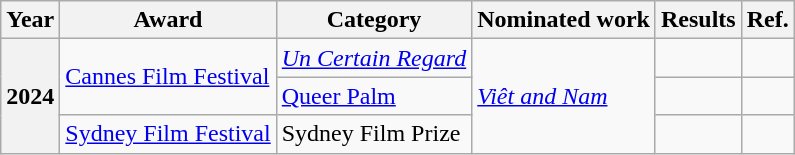<table class="wikitable sortable plainrowheaders">
<tr>
<th scope="col">Year</th>
<th scope="col">Award</th>
<th scope="col">Category</th>
<th scope="col">Nominated work</th>
<th scope="col">Results</th>
<th scope="col">Ref.</th>
</tr>
<tr>
<th scope="row" rowspan="3">2024</th>
<td rowspan="2"><a href='#'>Cannes Film Festival</a></td>
<td><em><a href='#'>Un Certain Regard</a></em></td>
<td rowspan="3"><em><a href='#'>Viêt and Nam</a></em></td>
<td></td>
<td align="center"></td>
</tr>
<tr>
<td><a href='#'>Queer Palm</a></td>
<td></td>
<td align="center"></td>
</tr>
<tr>
<td><a href='#'>Sydney Film Festival</a></td>
<td>Sydney Film Prize</td>
<td></td>
<td align="center"></td>
</tr>
</table>
